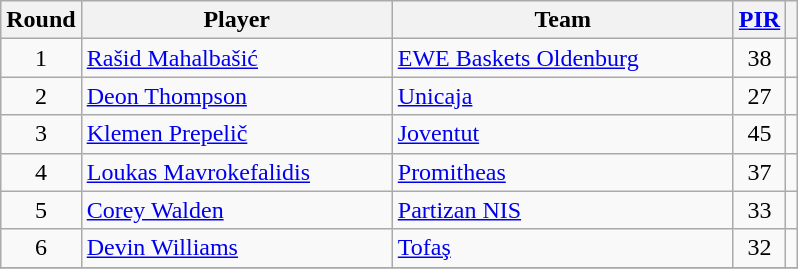<table class="wikitable sortable" style="text-align: center;">
<tr>
<th>Round</th>
<th style="width:200px;">Player</th>
<th style="width:220px;">Team</th>
<th><a href='#'>PIR</a></th>
<th></th>
</tr>
<tr>
<td>1</td>
<td align=left> <a href='#'>Rašid Mahalbašić</a></td>
<td align=left> <a href='#'>EWE Baskets Oldenburg</a></td>
<td>38</td>
<td></td>
</tr>
<tr>
<td>2</td>
<td align=left> <a href='#'>Deon Thompson</a></td>
<td align=left> <a href='#'>Unicaja</a></td>
<td>27</td>
<td></td>
</tr>
<tr>
<td>3</td>
<td align=left> <a href='#'>Klemen Prepelič</a></td>
<td align=left> <a href='#'>Joventut</a></td>
<td>45</td>
<td></td>
</tr>
<tr>
<td>4</td>
<td align=left> <a href='#'>Loukas Mavrokefalidis</a></td>
<td align=left> <a href='#'>Promitheas</a></td>
<td>37</td>
<td></td>
</tr>
<tr>
<td>5</td>
<td align=left> <a href='#'>Corey Walden</a></td>
<td align=left> <a href='#'>Partizan NIS</a></td>
<td>33</td>
<td></td>
</tr>
<tr>
<td>6</td>
<td align=left> <a href='#'>Devin Williams</a></td>
<td align=left> <a href='#'>Tofaş</a></td>
<td>32</td>
<td></td>
</tr>
<tr>
</tr>
</table>
